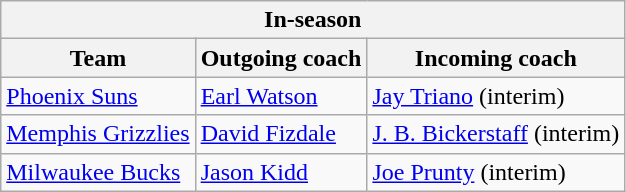<table class="wikitable">
<tr>
<th colspan="3">In-season</th>
</tr>
<tr>
<th>Team</th>
<th>Outgoing coach</th>
<th>Incoming coach</th>
</tr>
<tr>
<td><a href='#'>Phoenix Suns</a></td>
<td><a href='#'>Earl Watson</a></td>
<td><a href='#'>Jay Triano</a> (interim)</td>
</tr>
<tr>
<td><a href='#'>Memphis Grizzlies</a></td>
<td><a href='#'>David Fizdale</a></td>
<td><a href='#'>J. B. Bickerstaff</a> (interim)</td>
</tr>
<tr>
<td><a href='#'>Milwaukee Bucks</a></td>
<td><a href='#'>Jason Kidd</a></td>
<td><a href='#'>Joe Prunty</a> (interim)</td>
</tr>
</table>
